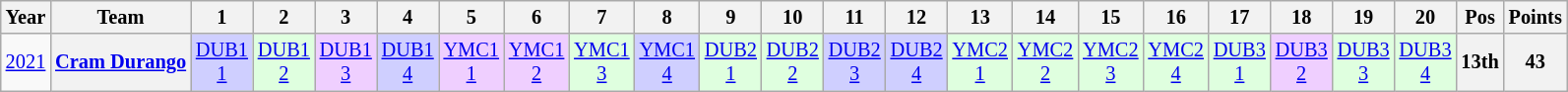<table class="wikitable" style="text-align:center; font-size:85%">
<tr>
<th>Year</th>
<th>Team</th>
<th>1</th>
<th>2</th>
<th>3</th>
<th>4</th>
<th>5</th>
<th>6</th>
<th>7</th>
<th>8</th>
<th>9</th>
<th>10</th>
<th>11</th>
<th>12</th>
<th>13</th>
<th>14</th>
<th>15</th>
<th>16</th>
<th>17</th>
<th>18</th>
<th>19</th>
<th>20</th>
<th>Pos</th>
<th>Points</th>
</tr>
<tr>
<td><a href='#'>2021</a></td>
<th nowrap><a href='#'>Cram Durango</a></th>
<td style="background:#CFCFFF;"><a href='#'>DUB1<br>1</a><br></td>
<td style="background:#DFFFDF;"><a href='#'>DUB1<br>2</a><br></td>
<td style="background:#EFCFFF;"><a href='#'>DUB1<br>3</a><br></td>
<td style="background:#CFCFFF;"><a href='#'>DUB1<br>4</a><br></td>
<td style="background:#EFCFFF;"><a href='#'>YMC1<br>1</a><br></td>
<td style="background:#EFCFFF;"><a href='#'>YMC1<br>2</a><br></td>
<td style="background:#DFFFDF;"><a href='#'>YMC1<br>3</a><br></td>
<td style="background:#CFCFFF;"><a href='#'>YMC1<br>4</a><br></td>
<td style="background:#DFFFDF;"><a href='#'>DUB2<br>1</a><br></td>
<td style="background:#DFFFDF;"><a href='#'>DUB2<br>2</a><br></td>
<td style="background:#CFCFFF;"><a href='#'>DUB2<br>3</a><br></td>
<td style="background:#CFCFFF;"><a href='#'>DUB2<br>4</a><br></td>
<td style="background:#DFFFDF;"><a href='#'>YMC2<br>1</a><br></td>
<td style="background:#DFFFDF;"><a href='#'>YMC2<br>2</a><br></td>
<td style="background:#DFFFDF;"><a href='#'>YMC2<br>3</a><br></td>
<td style="background:#DFFFDF;"><a href='#'>YMC2<br>4</a><br></td>
<td style="background:#DFFFDF;"><a href='#'>DUB3<br>1</a><br></td>
<td style="background:#EFCFFF;"><a href='#'>DUB3<br>2</a><br></td>
<td style="background:#DFFFDF;"><a href='#'>DUB3<br>3</a><br></td>
<td style="background:#DFFFDF;"><a href='#'>DUB3<br>4</a><br></td>
<th>13th</th>
<th>43</th>
</tr>
</table>
